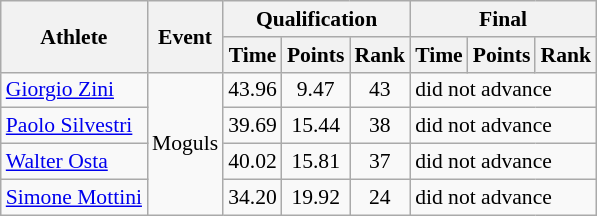<table class="wikitable" style="font-size:90%">
<tr>
<th rowspan="2">Athlete</th>
<th rowspan="2">Event</th>
<th colspan="3">Qualification</th>
<th colspan="3">Final</th>
</tr>
<tr>
<th>Time</th>
<th>Points</th>
<th>Rank</th>
<th>Time</th>
<th>Points</th>
<th>Rank</th>
</tr>
<tr>
<td><a href='#'>Giorgio Zini</a></td>
<td rowspan="4">Moguls</td>
<td align="center">43.96</td>
<td align="center">9.47</td>
<td align="center">43</td>
<td colspan="3">did not advance</td>
</tr>
<tr>
<td><a href='#'>Paolo Silvestri</a></td>
<td align="center">39.69</td>
<td align="center">15.44</td>
<td align="center">38</td>
<td colspan="3">did not advance</td>
</tr>
<tr>
<td><a href='#'>Walter Osta</a></td>
<td align="center">40.02</td>
<td align="center">15.81</td>
<td align="center">37</td>
<td colspan="3">did not advance</td>
</tr>
<tr>
<td><a href='#'>Simone Mottini</a></td>
<td align="center">34.20</td>
<td align="center">19.92</td>
<td align="center">24</td>
<td colspan="3">did not advance</td>
</tr>
</table>
